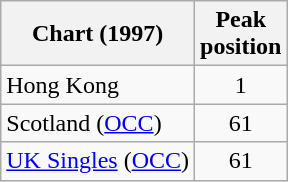<table class="wikitable sortable">
<tr>
<th>Chart (1997)</th>
<th>Peak<br>position</th>
</tr>
<tr>
<td align="left">Hong Kong</td>
<td align="center">1</td>
</tr>
<tr>
<td>Scotland (<a href='#'>OCC</a>)</td>
<td align="center">61</td>
</tr>
<tr>
<td align="left"><a href='#'>UK Singles</a> (<a href='#'>OCC</a>)</td>
<td align="center">61</td>
</tr>
</table>
